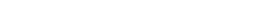<table style="width:22%; text-align:center;">
<tr style="color:white;">
<td style="background:"><strong>18</strong></td>
<td style="background:"><strong>4</strong></td>
<td style="background:"><strong>16</strong></td>
</tr>
</table>
